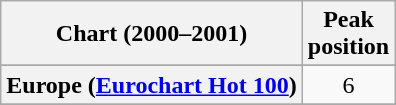<table class="wikitable sortable plainrowheaders" style="text-align:center">
<tr>
<th>Chart (2000–2001)</th>
<th>Peak<br>position</th>
</tr>
<tr>
</tr>
<tr>
<th scope="row">Europe (<a href='#'>Eurochart Hot 100</a>)</th>
<td>6</td>
</tr>
<tr>
</tr>
<tr>
</tr>
<tr>
</tr>
<tr>
</tr>
</table>
